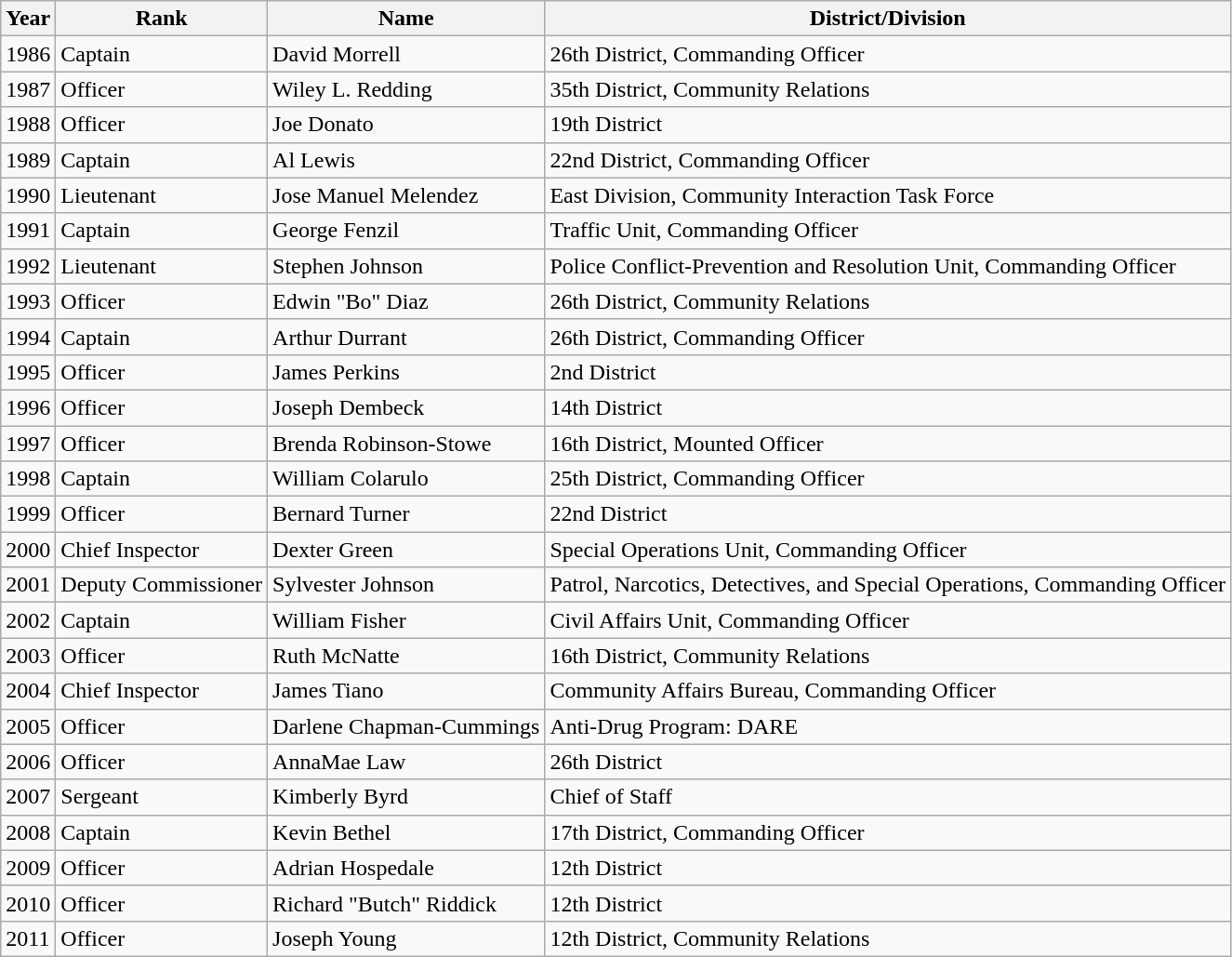<table class="wikitable sortable">
<tr>
<th>Year</th>
<th>Rank</th>
<th>Name</th>
<th>District/Division</th>
</tr>
<tr>
<td>1986</td>
<td>Captain</td>
<td>David Morrell</td>
<td>26th District, Commanding Officer</td>
</tr>
<tr>
<td>1987</td>
<td>Officer</td>
<td>Wiley L. Redding</td>
<td>35th District, Community Relations</td>
</tr>
<tr>
<td>1988</td>
<td>Officer</td>
<td>Joe Donato</td>
<td>19th District</td>
</tr>
<tr>
<td>1989</td>
<td>Captain</td>
<td>Al Lewis</td>
<td>22nd District, Commanding Officer</td>
</tr>
<tr>
<td>1990</td>
<td>Lieutenant</td>
<td>Jose Manuel Melendez</td>
<td>East Division, Community Interaction Task Force</td>
</tr>
<tr>
<td>1991</td>
<td>Captain</td>
<td>George Fenzil</td>
<td>Traffic Unit, Commanding Officer</td>
</tr>
<tr>
<td>1992</td>
<td>Lieutenant</td>
<td>Stephen Johnson</td>
<td>Police Conflict-Prevention and Resolution Unit, Commanding Officer</td>
</tr>
<tr>
<td>1993</td>
<td>Officer</td>
<td>Edwin "Bo" Diaz</td>
<td>26th District, Community Relations</td>
</tr>
<tr>
<td>1994</td>
<td>Captain</td>
<td>Arthur Durrant</td>
<td>26th District, Commanding Officer</td>
</tr>
<tr>
<td>1995</td>
<td>Officer</td>
<td>James Perkins</td>
<td>2nd District</td>
</tr>
<tr>
<td>1996</td>
<td>Officer</td>
<td>Joseph Dembeck</td>
<td>14th District</td>
</tr>
<tr>
<td>1997</td>
<td>Officer</td>
<td>Brenda Robinson-Stowe</td>
<td>16th District, Mounted Officer</td>
</tr>
<tr>
<td>1998</td>
<td>Captain</td>
<td>William Colarulo</td>
<td>25th District, Commanding Officer</td>
</tr>
<tr>
<td>1999</td>
<td>Officer</td>
<td>Bernard Turner</td>
<td>22nd District</td>
</tr>
<tr>
<td>2000</td>
<td>Chief Inspector</td>
<td>Dexter Green</td>
<td>Special Operations Unit, Commanding Officer</td>
</tr>
<tr>
<td>2001</td>
<td>Deputy Commissioner</td>
<td>Sylvester Johnson</td>
<td>Patrol, Narcotics, Detectives, and Special Operations, Commanding Officer</td>
</tr>
<tr>
<td>2002</td>
<td>Captain</td>
<td>William Fisher</td>
<td>Civil Affairs Unit, Commanding Officer</td>
</tr>
<tr>
<td>2003</td>
<td>Officer</td>
<td>Ruth McNatte</td>
<td>16th District, Community Relations</td>
</tr>
<tr>
<td>2004</td>
<td>Chief Inspector</td>
<td>James Tiano</td>
<td>Community Affairs Bureau, Commanding Officer</td>
</tr>
<tr>
<td>2005</td>
<td>Officer</td>
<td>Darlene Chapman-Cummings</td>
<td>Anti-Drug Program: DARE</td>
</tr>
<tr>
<td>2006</td>
<td>Officer</td>
<td>AnnaMae Law</td>
<td>26th District</td>
</tr>
<tr>
<td>2007</td>
<td>Sergeant</td>
<td>Kimberly Byrd</td>
<td>Chief of Staff</td>
</tr>
<tr>
<td>2008</td>
<td>Captain</td>
<td>Kevin Bethel</td>
<td>17th District, Commanding Officer</td>
</tr>
<tr>
<td>2009</td>
<td>Officer</td>
<td>Adrian Hospedale</td>
<td>12th District</td>
</tr>
<tr>
<td>2010</td>
<td>Officer</td>
<td>Richard "Butch" Riddick</td>
<td>12th District</td>
</tr>
<tr>
<td>2011</td>
<td>Officer</td>
<td>Joseph Young</td>
<td>12th District, Community Relations</td>
</tr>
</table>
